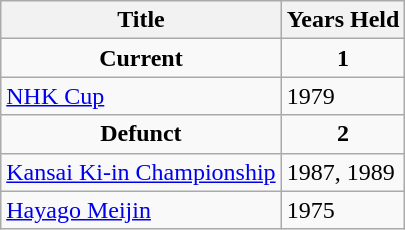<table class="wikitable">
<tr>
<th>Title</th>
<th>Years Held</th>
</tr>
<tr>
<td align="center"><strong>Current</strong></td>
<td align="center"><strong>1</strong></td>
</tr>
<tr>
<td> <a href='#'>NHK Cup</a></td>
<td>1979</td>
</tr>
<tr>
<td align="center"><strong>Defunct</strong></td>
<td align="center"><strong>2</strong></td>
</tr>
<tr>
<td> <a href='#'>Kansai Ki-in Championship</a></td>
<td>1987, 1989</td>
</tr>
<tr>
<td> <a href='#'>Hayago Meijin</a></td>
<td>1975</td>
</tr>
</table>
